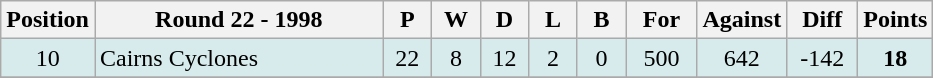<table class="wikitable" style="text-align:center;">
<tr style="background: #ffffff;">
<th width=40 abbr="Position">Position</th>
<th width=185>Round 22 - 1998</th>
<th width=25 abbr="Played">P</th>
<th width=25 abbr="Won">W</th>
<th width=25 abbr="Drawn">D</th>
<th width=25 abbr="Lost">L</th>
<th width=25 abbr="Bye">B</th>
<th width=40 abbr="Points for">For</th>
<th width=40 abbr="Points against">Against</th>
<th width=40 abbr="Points difference">Diff</th>
<th width=40 abbr="Points">Points</th>
</tr>
<tr style="background: #d7ebed;">
<td>10</td>
<td style="text-align:left;"> Cairns Cyclones</td>
<td>22</td>
<td>8</td>
<td>12</td>
<td>2</td>
<td>0</td>
<td>500</td>
<td>642</td>
<td>-142</td>
<td><strong>18</strong></td>
</tr>
<tr>
</tr>
</table>
